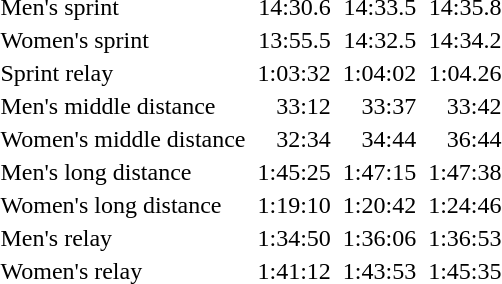<table>
<tr style="vertical-align:top;">
<td>Men's sprint</td>
<td></td>
<td style="text-align:right;">14:30.6</td>
<td></td>
<td style="text-align:right;">14:33.5</td>
<td></td>
<td style="text-align:right;">14:35.8</td>
</tr>
<tr style="vertical-align:top;">
<td>Women's sprint</td>
<td></td>
<td style="text-align:right;">13:55.5</td>
<td></td>
<td style="text-align:right;">14:32.5</td>
<td></td>
<td style="text-align:right;">14:34.2</td>
</tr>
<tr style="vertical-align:top;">
<td>Sprint relay</td>
<td></td>
<td style="text-align:right;">1:03:32</td>
<td></td>
<td style="text-align:right;">1:04:02</td>
<td></td>
<td style="text-align:right;">1:04.26</td>
</tr>
<tr style="vertical-align:top;">
<td>Men's middle distance</td>
<td></td>
<td style="text-align:right;">33:12</td>
<td></td>
<td style="text-align:right;">33:37</td>
<td></td>
<td style="text-align:right;">33:42</td>
</tr>
<tr style="vertical-align:top;">
<td>Women's middle distance</td>
<td></td>
<td style="text-align:right;">32:34</td>
<td></td>
<td style="text-align:right;">34:44</td>
<td></td>
<td style="text-align:right;">36:44</td>
</tr>
<tr style="vertical-align:top;">
<td>Men's long distance</td>
<td></td>
<td style="text-align:right;">1:45:25</td>
<td></td>
<td style="text-align:right;">1:47:15</td>
<td></td>
<td style="text-align:right;">1:47:38</td>
</tr>
<tr style="vertical-align:top;">
<td>Women's long distance</td>
<td></td>
<td style="text-align:right;">1:19:10</td>
<td></td>
<td style="text-align:right;">1:20:42</td>
<td></td>
<td style="text-align:right;">1:24:46</td>
</tr>
<tr style="vertical-align:top;">
<td>Men's relay</td>
<td></td>
<td style="text-align:right;">1:34:50</td>
<td></td>
<td style="text-align:right;">1:36:06</td>
<td></td>
<td style="text-align:right;">1:36:53</td>
</tr>
<tr style="vertical-align:top;">
<td>Women's relay</td>
<td></td>
<td style="text-align:right;">1:41:12</td>
<td></td>
<td style="text-align:right;">1:43:53</td>
<td></td>
<td style="text-align:right;">1:45:35</td>
</tr>
</table>
